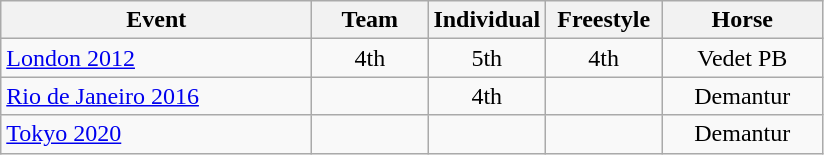<table class="wikitable" style="text-align: center;">
<tr ">
<th style="width:200px;">Event</th>
<th style="width:70px;">Team</th>
<th style="width:70px;">Individual</th>
<th style="width:70px;">Freestyle</th>
<th style="width:100px;">Horse</th>
</tr>
<tr>
<td align=left> <a href='#'>London 2012</a></td>
<td>4th</td>
<td>5th</td>
<td>4th</td>
<td>Vedet PB</td>
</tr>
<tr>
<td align=left> <a href='#'>Rio de Janeiro 2016</a></td>
<td></td>
<td>4th</td>
<td></td>
<td>Demantur</td>
</tr>
<tr>
<td align=left> <a href='#'>Tokyo 2020</a></td>
<td></td>
<td></td>
<td></td>
<td>Demantur</td>
</tr>
</table>
